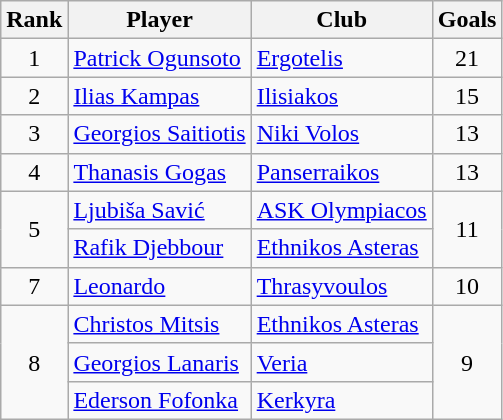<table class="wikitable" style="text-align:center">
<tr>
<th>Rank</th>
<th>Player</th>
<th>Club</th>
<th>Goals</th>
</tr>
<tr>
<td>1</td>
<td align="left"> <a href='#'>Patrick Ogunsoto</a></td>
<td align="left"><a href='#'>Ergotelis</a></td>
<td>21</td>
</tr>
<tr>
<td>2</td>
<td align="left"> <a href='#'>Ilias Kampas</a></td>
<td align="left"><a href='#'>Ilisiakos</a></td>
<td>15</td>
</tr>
<tr>
<td>3</td>
<td align="left"> <a href='#'>Georgios Saitiotis</a></td>
<td align="left"><a href='#'>Niki Volos</a></td>
<td>13</td>
</tr>
<tr>
<td>4</td>
<td align="left"> <a href='#'>Thanasis Gogas</a></td>
<td align="left"><a href='#'>Panserraikos</a></td>
<td>13</td>
</tr>
<tr>
<td rowspan="2">5</td>
<td align="left"> <a href='#'>Ljubiša Savić</a></td>
<td align="left"><a href='#'>ASK Olympiacos</a></td>
<td rowspan="2">11</td>
</tr>
<tr>
<td align="left"> <a href='#'>Rafik Djebbour</a></td>
<td align="left"><a href='#'>Ethnikos Asteras</a></td>
</tr>
<tr>
<td>7</td>
<td align="left"> <a href='#'>Leonardo</a></td>
<td align="left"><a href='#'>Thrasyvoulos</a></td>
<td>10</td>
</tr>
<tr>
<td rowspan="3">8</td>
<td align="left"> <a href='#'>Christos Mitsis</a></td>
<td align="left"><a href='#'>Ethnikos Asteras</a></td>
<td rowspan="3">9</td>
</tr>
<tr>
<td align="left"> <a href='#'>Georgios Lanaris</a></td>
<td align="left"><a href='#'>Veria</a></td>
</tr>
<tr>
<td align="left"> <a href='#'>Ederson Fofonka</a></td>
<td align="left"><a href='#'>Kerkyra</a></td>
</tr>
</table>
